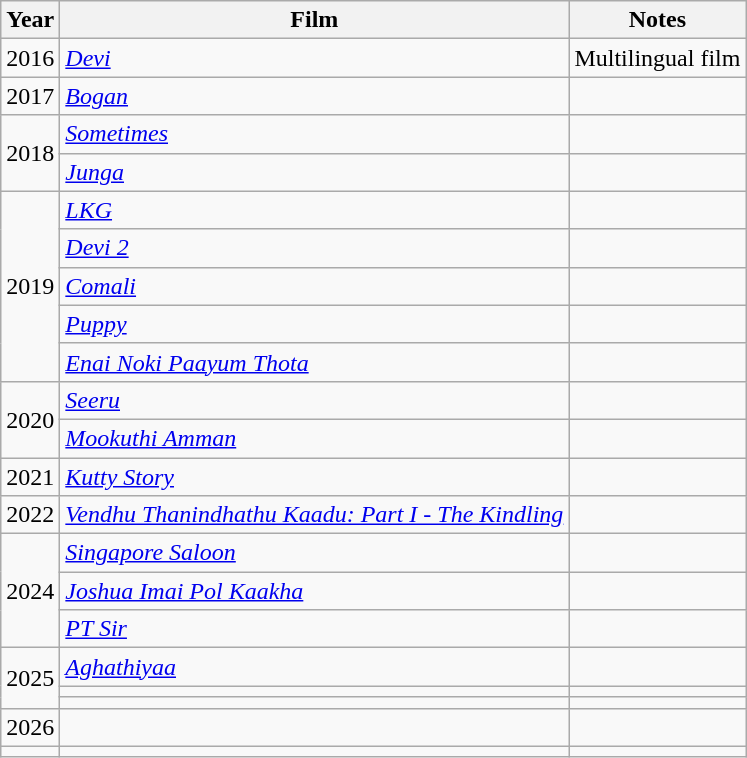<table class="wikitable">
<tr>
<th>Year</th>
<th>Film</th>
<th>Notes</th>
</tr>
<tr>
<td>2016</td>
<td><em><a href='#'>Devi</a></em></td>
<td>Multilingual film</td>
</tr>
<tr>
<td>2017</td>
<td><em><a href='#'>Bogan</a></em></td>
<td></td>
</tr>
<tr>
<td rowspan="2">2018</td>
<td><em><a href='#'>Sometimes</a></em></td>
<td></td>
</tr>
<tr>
<td><em><a href='#'>Junga</a></em></td>
<td></td>
</tr>
<tr>
<td rowspan="5">2019</td>
<td><em><a href='#'>LKG</a></em></td>
<td></td>
</tr>
<tr>
<td><em><a href='#'>Devi 2</a></em></td>
<td></td>
</tr>
<tr>
<td><em><a href='#'>Comali</a></em></td>
<td></td>
</tr>
<tr>
<td><em><a href='#'>Puppy</a></em></td>
<td></td>
</tr>
<tr>
<td><em><a href='#'>Enai Noki Paayum Thota</a></em></td>
<td></td>
</tr>
<tr>
<td rowspan="2">2020</td>
<td><em><a href='#'>Seeru</a></em></td>
<td></td>
</tr>
<tr>
<td><em><a href='#'>Mookuthi Amman</a></em></td>
<td></td>
</tr>
<tr>
<td>2021</td>
<td><em><a href='#'>Kutty Story</a></em></td>
<td></td>
</tr>
<tr>
<td>2022</td>
<td><em><a href='#'>Vendhu Thanindhathu Kaadu: Part I - The Kindling</a></em></td>
<td></td>
</tr>
<tr>
<td rowspan="3">2024</td>
<td><em><a href='#'>Singapore Saloon</a></em></td>
<td></td>
</tr>
<tr>
<td><em><a href='#'>Joshua Imai Pol Kaakha</a></em></td>
<td></td>
</tr>
<tr>
<td><em><a href='#'>PT Sir</a></em></td>
<td></td>
</tr>
<tr>
<td rowspan="3">2025</td>
<td><em><a href='#'>Aghathiyaa</a></em></td>
<td></td>
</tr>
<tr>
<td></td>
<td></td>
</tr>
<tr>
<td></td>
<td></td>
</tr>
<tr>
<td>2026</td>
<td></td>
<td></td>
</tr>
<tr>
<td></td>
<td></td>
<td></td>
</tr>
</table>
